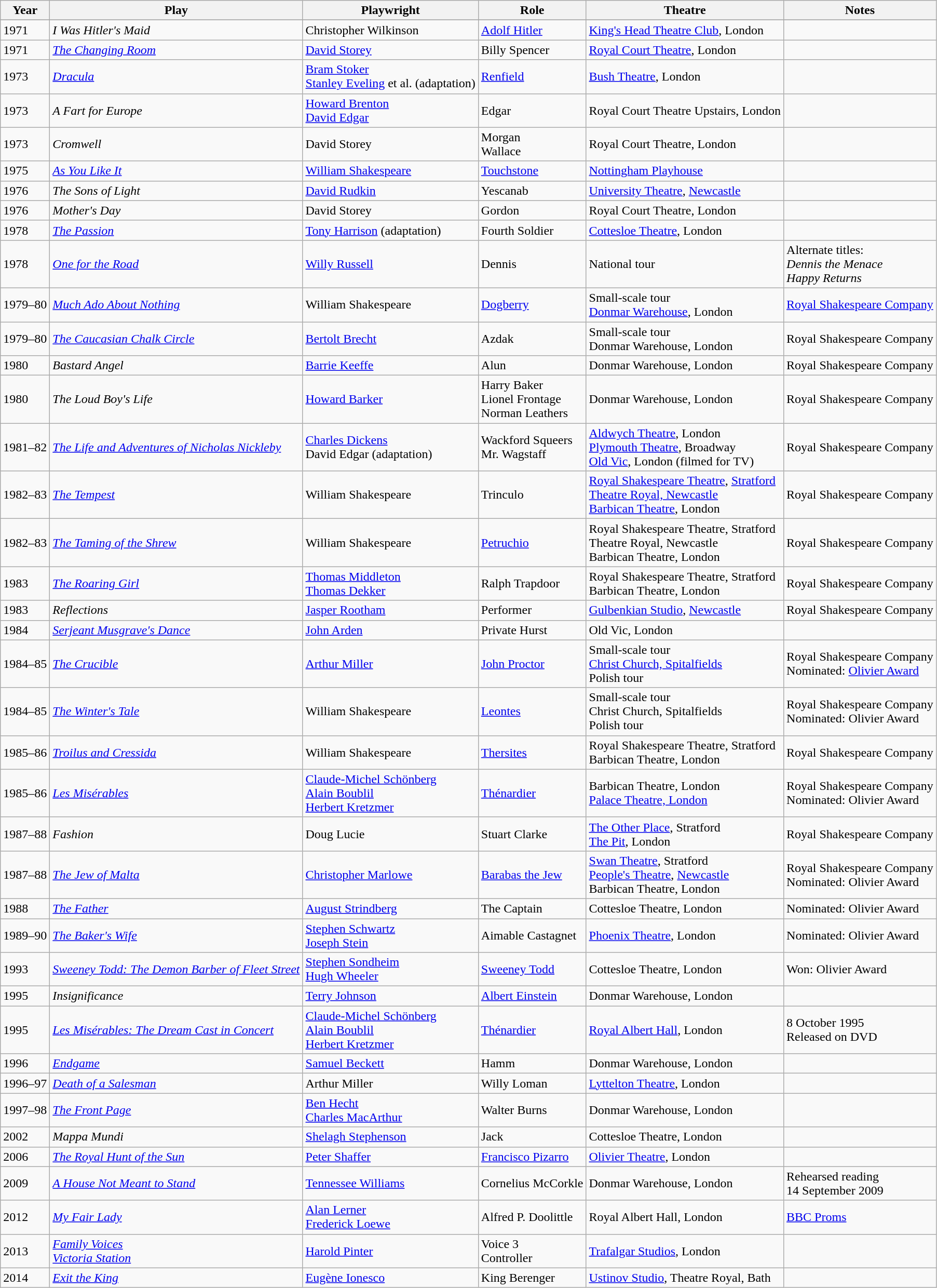<table class="wikitable sortable">
<tr>
<th>Year</th>
<th>Play</th>
<th>Playwright</th>
<th>Role</th>
<th>Theatre</th>
<th class="unsortable">Notes</th>
</tr>
<tr>
</tr>
<tr>
<td>1971</td>
<td><em>I Was Hitler's Maid</em></td>
<td>Christopher Wilkinson</td>
<td><a href='#'>Adolf Hitler</a></td>
<td><a href='#'>King's Head Theatre Club</a>, London</td>
<td></td>
</tr>
<tr>
<td>1971</td>
<td><em><a href='#'>The Changing Room</a></em></td>
<td><a href='#'>David Storey</a></td>
<td>Billy Spencer</td>
<td><a href='#'>Royal Court Theatre</a>, London</td>
<td></td>
</tr>
<tr>
<td>1973</td>
<td><em><a href='#'>Dracula</a></em></td>
<td><a href='#'>Bram Stoker</a><br><a href='#'>Stanley Eveling</a> et al. (adaptation)</td>
<td><a href='#'>Renfield</a></td>
<td><a href='#'>Bush Theatre</a>, London</td>
<td></td>
</tr>
<tr>
<td>1973</td>
<td><em>A Fart for Europe</em></td>
<td><a href='#'>Howard Brenton</a><br><a href='#'>David Edgar</a></td>
<td>Edgar</td>
<td>Royal Court Theatre Upstairs, London</td>
<td></td>
</tr>
<tr>
<td>1973</td>
<td><em>Cromwell</em></td>
<td>David Storey</td>
<td>Morgan<br> Wallace</td>
<td>Royal Court Theatre, London</td>
<td></td>
</tr>
<tr>
<td>1975</td>
<td><em><a href='#'>As You Like It</a></em></td>
<td><a href='#'>William Shakespeare</a></td>
<td><a href='#'>Touchstone</a></td>
<td><a href='#'>Nottingham Playhouse</a></td>
<td></td>
</tr>
<tr>
<td>1976</td>
<td><em>The Sons of Light</em></td>
<td><a href='#'>David Rudkin</a></td>
<td>Yescanab</td>
<td><a href='#'>University Theatre</a>, <a href='#'>Newcastle</a></td>
<td></td>
</tr>
<tr>
<td>1976</td>
<td><em>Mother's Day</em></td>
<td>David Storey</td>
<td>Gordon</td>
<td>Royal Court Theatre, London</td>
<td></td>
</tr>
<tr>
<td>1978</td>
<td><em><a href='#'>The Passion</a></em></td>
<td><a href='#'>Tony Harrison</a> (adaptation)</td>
<td>Fourth Soldier</td>
<td><a href='#'>Cottesloe Theatre</a>, London</td>
<td></td>
</tr>
<tr>
<td>1978</td>
<td><em><a href='#'>One for the Road</a></em></td>
<td><a href='#'>Willy Russell</a></td>
<td>Dennis</td>
<td>National tour</td>
<td>Alternate titles:<br><em>Dennis the Menace</em><br><em>Happy Returns</em></td>
</tr>
<tr>
<td>1979–80</td>
<td><em><a href='#'>Much Ado About Nothing</a></em></td>
<td>William Shakespeare</td>
<td><a href='#'>Dogberry</a></td>
<td>Small-scale tour<br><a href='#'>Donmar Warehouse</a>, London</td>
<td><a href='#'>Royal Shakespeare Company</a></td>
</tr>
<tr>
<td>1979–80</td>
<td><em><a href='#'>The Caucasian Chalk Circle</a></em></td>
<td><a href='#'>Bertolt Brecht</a></td>
<td>Azdak</td>
<td>Small-scale tour<br>Donmar Warehouse, London</td>
<td>Royal Shakespeare Company</td>
</tr>
<tr>
<td>1980</td>
<td><em>Bastard Angel</em></td>
<td><a href='#'>Barrie Keeffe</a></td>
<td>Alun</td>
<td>Donmar Warehouse, London</td>
<td>Royal Shakespeare Company</td>
</tr>
<tr>
<td>1980</td>
<td><em>The Loud Boy's Life</em></td>
<td><a href='#'>Howard Barker</a></td>
<td>Harry Baker<br>Lionel Frontage<br>Norman Leathers</td>
<td>Donmar Warehouse, London</td>
<td>Royal Shakespeare Company</td>
</tr>
<tr>
<td>1981–82</td>
<td><em><a href='#'>The Life and Adventures of Nicholas Nickleby</a></em></td>
<td><a href='#'>Charles Dickens</a><br>David Edgar (adaptation)</td>
<td>Wackford Squeers<br>Mr. Wagstaff</td>
<td><a href='#'>Aldwych Theatre</a>, London<br><a href='#'>Plymouth Theatre</a>, Broadway<br><a href='#'>Old Vic</a>, London (filmed for TV)</td>
<td>Royal Shakespeare Company</td>
</tr>
<tr>
<td>1982–83</td>
<td><em><a href='#'>The Tempest</a></em></td>
<td>William Shakespeare</td>
<td>Trinculo</td>
<td><a href='#'>Royal Shakespeare Theatre</a>, <a href='#'>Stratford</a><br><a href='#'>Theatre Royal, Newcastle</a><br><a href='#'>Barbican Theatre</a>, London</td>
<td>Royal Shakespeare Company</td>
</tr>
<tr>
<td>1982–83</td>
<td><em><a href='#'>The Taming of the Shrew</a></em></td>
<td>William Shakespeare</td>
<td><a href='#'>Petruchio</a></td>
<td>Royal Shakespeare Theatre, Stratford<br>Theatre Royal, Newcastle<br>Barbican Theatre, London</td>
<td>Royal Shakespeare Company</td>
</tr>
<tr>
<td>1983</td>
<td><em><a href='#'>The Roaring Girl</a></em></td>
<td><a href='#'>Thomas Middleton</a><br><a href='#'>Thomas Dekker</a></td>
<td>Ralph Trapdoor</td>
<td>Royal Shakespeare Theatre, Stratford<br>Barbican Theatre, London</td>
<td>Royal Shakespeare Company</td>
</tr>
<tr>
<td>1983</td>
<td><em>Reflections</em></td>
<td><a href='#'>Jasper Rootham</a></td>
<td>Performer</td>
<td><a href='#'>Gulbenkian Studio</a>, <a href='#'>Newcastle</a></td>
<td>Royal Shakespeare Company</td>
</tr>
<tr>
<td>1984</td>
<td><em><a href='#'>Serjeant Musgrave's Dance</a></em></td>
<td><a href='#'>John Arden</a></td>
<td>Private Hurst</td>
<td>Old Vic, London</td>
<td></td>
</tr>
<tr>
<td>1984–85</td>
<td><em><a href='#'>The Crucible</a></em></td>
<td><a href='#'>Arthur Miller</a></td>
<td><a href='#'>John Proctor</a></td>
<td>Small-scale tour<br><a href='#'>Christ Church, Spitalfields</a><br>Polish tour</td>
<td>Royal Shakespeare Company<br>Nominated: <a href='#'>Olivier Award</a></td>
</tr>
<tr>
<td>1984–85</td>
<td><em><a href='#'>The Winter's Tale</a></em></td>
<td>William Shakespeare</td>
<td><a href='#'>Leontes</a></td>
<td>Small-scale tour<br>Christ Church, Spitalfields<br>Polish tour</td>
<td>Royal Shakespeare Company<br>Nominated: Olivier Award</td>
</tr>
<tr>
<td>1985–86</td>
<td><em><a href='#'>Troilus and Cressida</a></em></td>
<td>William Shakespeare</td>
<td><a href='#'>Thersites</a></td>
<td>Royal Shakespeare Theatre, Stratford<br>Barbican Theatre, London</td>
<td>Royal Shakespeare Company</td>
</tr>
<tr>
<td>1985–86</td>
<td><em><a href='#'>Les Misérables</a></em></td>
<td><a href='#'>Claude-Michel Schönberg</a><br><a href='#'>Alain Boublil</a><br><a href='#'>Herbert Kretzmer</a></td>
<td><a href='#'>Thénardier</a></td>
<td>Barbican Theatre, London<br><a href='#'>Palace Theatre, London</a></td>
<td>Royal Shakespeare Company<br>Nominated: Olivier Award</td>
</tr>
<tr>
<td>1987–88</td>
<td><em>Fashion</em></td>
<td>Doug Lucie</td>
<td>Stuart Clarke</td>
<td><a href='#'>The Other Place</a>, Stratford<br> <a href='#'>The Pit</a>, London</td>
<td>Royal Shakespeare Company</td>
</tr>
<tr>
<td>1987–88</td>
<td><em><a href='#'>The Jew of Malta</a></em></td>
<td><a href='#'>Christopher Marlowe</a></td>
<td><a href='#'>Barabas the Jew</a></td>
<td><a href='#'>Swan Theatre</a>, Stratford<br><a href='#'>People's Theatre</a>, <a href='#'>Newcastle</a><br>Barbican Theatre, London</td>
<td>Royal Shakespeare Company<br>Nominated: Olivier Award</td>
</tr>
<tr>
<td>1988</td>
<td><em><a href='#'>The Father</a></em></td>
<td><a href='#'>August Strindberg</a></td>
<td>The Captain</td>
<td>Cottesloe Theatre, London</td>
<td>Nominated: Olivier Award</td>
</tr>
<tr>
<td>1989–90</td>
<td><em><a href='#'>The Baker's Wife</a></em></td>
<td><a href='#'>Stephen Schwartz</a><br><a href='#'>Joseph Stein</a></td>
<td>Aimable Castagnet</td>
<td><a href='#'>Phoenix Theatre</a>, London</td>
<td>Nominated: Olivier Award</td>
</tr>
<tr>
<td>1993</td>
<td><em><a href='#'>Sweeney Todd: The Demon Barber of Fleet Street</a></em></td>
<td><a href='#'>Stephen Sondheim</a><br><a href='#'>Hugh Wheeler</a></td>
<td><a href='#'>Sweeney Todd</a></td>
<td>Cottesloe Theatre, London</td>
<td>Won: Olivier Award</td>
</tr>
<tr>
<td>1995</td>
<td><em>Insignificance</em></td>
<td><a href='#'>Terry Johnson</a></td>
<td><a href='#'>Albert Einstein</a></td>
<td>Donmar Warehouse, London</td>
<td></td>
</tr>
<tr>
<td>1995</td>
<td><em><a href='#'>Les Misérables: The Dream Cast in Concert</a></em></td>
<td><a href='#'>Claude-Michel Schönberg</a><br><a href='#'>Alain Boublil</a><br><a href='#'>Herbert Kretzmer</a></td>
<td><a href='#'>Thénardier</a></td>
<td><a href='#'>Royal Albert Hall</a>, London</td>
<td>8 October 1995<br>Released on DVD</td>
</tr>
<tr>
<td>1996</td>
<td><em><a href='#'>Endgame</a></em></td>
<td><a href='#'>Samuel Beckett</a></td>
<td>Hamm</td>
<td>Donmar Warehouse, London</td>
<td></td>
</tr>
<tr>
<td>1996–97</td>
<td><em><a href='#'>Death of a Salesman</a></em></td>
<td>Arthur Miller</td>
<td>Willy Loman</td>
<td><a href='#'>Lyttelton Theatre</a>, London</td>
<td></td>
</tr>
<tr>
<td>1997–98</td>
<td><em><a href='#'>The Front Page</a></em></td>
<td><a href='#'>Ben Hecht</a><br><a href='#'>Charles MacArthur</a></td>
<td>Walter Burns</td>
<td>Donmar Warehouse, London</td>
<td></td>
</tr>
<tr>
<td>2002</td>
<td><em>Mappa Mundi</em></td>
<td><a href='#'>Shelagh Stephenson</a></td>
<td>Jack</td>
<td>Cottesloe Theatre, London</td>
<td></td>
</tr>
<tr>
<td>2006</td>
<td><em><a href='#'>The Royal Hunt of the Sun</a></em></td>
<td><a href='#'>Peter Shaffer</a></td>
<td><a href='#'>Francisco Pizarro</a></td>
<td><a href='#'>Olivier Theatre</a>, London</td>
<td></td>
</tr>
<tr>
<td>2009</td>
<td><em><a href='#'>A House Not Meant to Stand</a></em></td>
<td><a href='#'>Tennessee Williams</a></td>
<td>Cornelius McCorkle</td>
<td>Donmar Warehouse, London</td>
<td>Rehearsed reading<br>14 September 2009</td>
</tr>
<tr>
<td>2012</td>
<td><em><a href='#'>My Fair Lady</a></em></td>
<td><a href='#'>Alan Lerner</a><br><a href='#'>Frederick Loewe</a></td>
<td>Alfred P. Doolittle</td>
<td>Royal Albert Hall, London</td>
<td><a href='#'>BBC Proms</a></td>
</tr>
<tr>
<td>2013</td>
<td><em><a href='#'>Family Voices</a></em><br><em><a href='#'>Victoria Station</a></em></td>
<td><a href='#'>Harold Pinter</a></td>
<td>Voice 3<br>Controller</td>
<td><a href='#'>Trafalgar Studios</a>, London</td>
<td></td>
</tr>
<tr>
<td>2014</td>
<td><em><a href='#'>Exit the King</a></em></td>
<td><a href='#'>Eugène Ionesco</a></td>
<td>King Berenger</td>
<td><a href='#'>Ustinov Studio</a>, Theatre Royal, Bath</td>
<td></td>
</tr>
</table>
